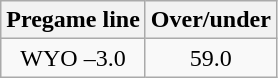<table class="wikitable">
<tr align="center">
<th style=>Pregame line</th>
<th style=>Over/under</th>
</tr>
<tr align="center">
<td>WYO –3.0</td>
<td>59.0</td>
</tr>
</table>
